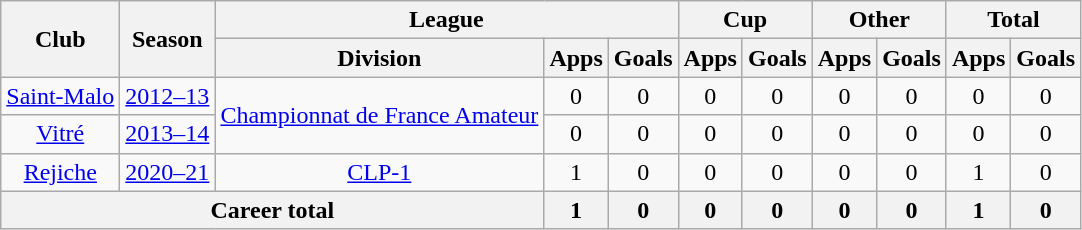<table class="wikitable" style="text-align: center">
<tr>
<th rowspan="2">Club</th>
<th rowspan="2">Season</th>
<th colspan="3">League</th>
<th colspan="2">Cup</th>
<th colspan="2">Other</th>
<th colspan="2">Total</th>
</tr>
<tr>
<th>Division</th>
<th>Apps</th>
<th>Goals</th>
<th>Apps</th>
<th>Goals</th>
<th>Apps</th>
<th>Goals</th>
<th>Apps</th>
<th>Goals</th>
</tr>
<tr>
<td><a href='#'>Saint-Malo</a></td>
<td><a href='#'>2012–13</a></td>
<td rowspan="2"><a href='#'>Championnat de France Amateur</a></td>
<td>0</td>
<td>0</td>
<td>0</td>
<td>0</td>
<td>0</td>
<td>0</td>
<td>0</td>
<td>0</td>
</tr>
<tr>
<td><a href='#'>Vitré</a></td>
<td><a href='#'>2013–14</a></td>
<td>0</td>
<td>0</td>
<td>0</td>
<td>0</td>
<td>0</td>
<td>0</td>
<td>0</td>
<td>0</td>
</tr>
<tr>
<td><a href='#'>Rejiche</a></td>
<td><a href='#'>2020–21</a></td>
<td><a href='#'>CLP-1</a></td>
<td>1</td>
<td>0</td>
<td>0</td>
<td>0</td>
<td>0</td>
<td>0</td>
<td>1</td>
<td>0</td>
</tr>
<tr>
<th colspan="3"><strong>Career total</strong></th>
<th>1</th>
<th>0</th>
<th>0</th>
<th>0</th>
<th>0</th>
<th>0</th>
<th>1</th>
<th>0</th>
</tr>
</table>
